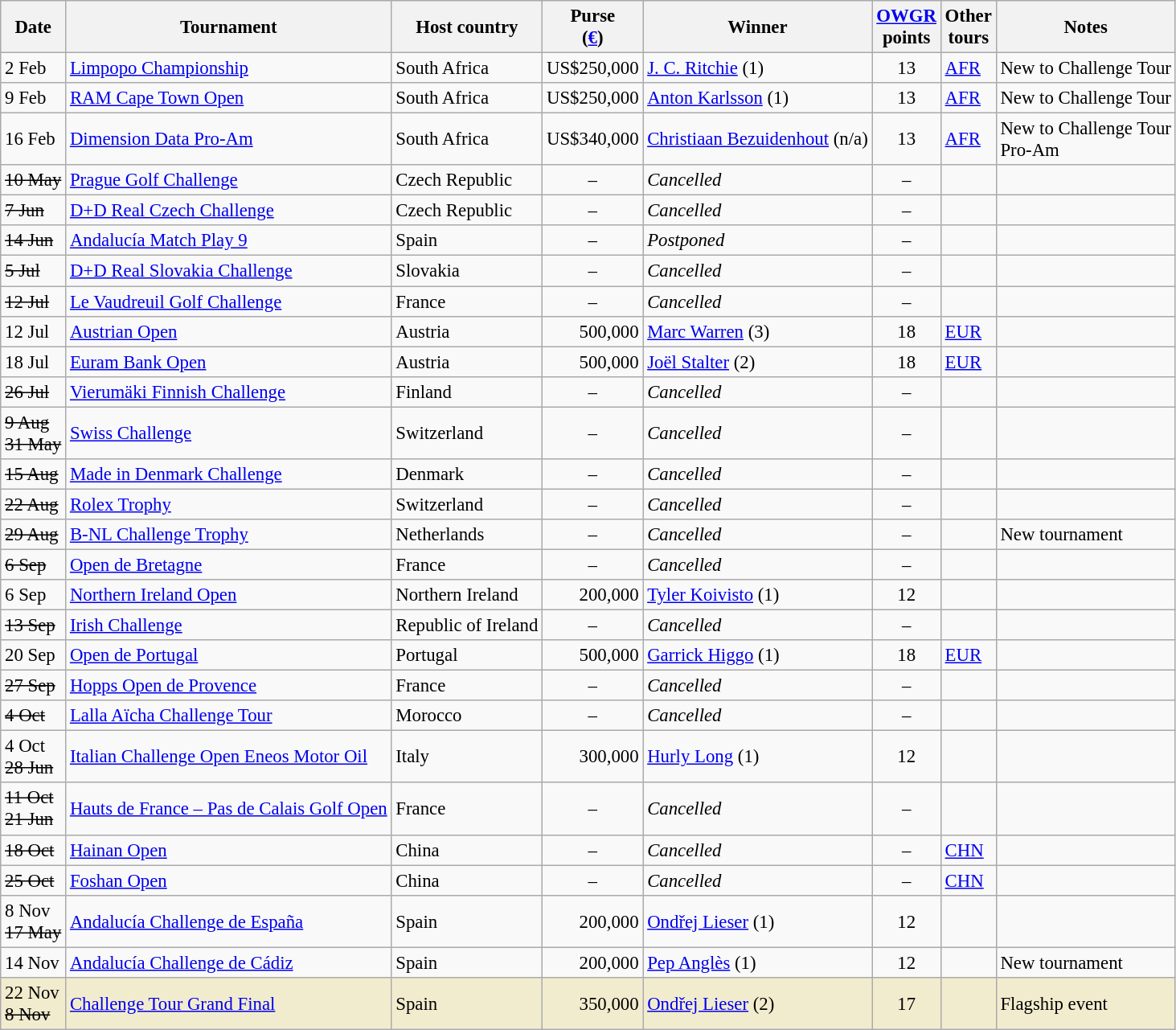<table class="wikitable" style="font-size:95%">
<tr>
<th>Date</th>
<th>Tournament</th>
<th>Host country</th>
<th>Purse<br>(<a href='#'>€</a>)</th>
<th>Winner</th>
<th><a href='#'>OWGR</a><br>points</th>
<th>Other<br>tours</th>
<th>Notes</th>
</tr>
<tr>
<td>2 Feb</td>
<td><a href='#'>Limpopo Championship</a></td>
<td>South Africa</td>
<td align=right>US$250,000</td>
<td> <a href='#'>J. C. Ritchie</a> (1)</td>
<td align=center>13</td>
<td><a href='#'>AFR</a></td>
<td>New to Challenge Tour</td>
</tr>
<tr>
<td>9 Feb</td>
<td><a href='#'>RAM Cape Town Open</a></td>
<td>South Africa</td>
<td align=right>US$250,000</td>
<td> <a href='#'>Anton Karlsson</a> (1)</td>
<td align=center>13</td>
<td><a href='#'>AFR</a></td>
<td>New to Challenge Tour</td>
</tr>
<tr>
<td>16 Feb</td>
<td><a href='#'>Dimension Data Pro-Am</a></td>
<td>South Africa</td>
<td align=right>US$340,000</td>
<td> <a href='#'>Christiaan Bezuidenhout</a> (n/a)</td>
<td align=center>13</td>
<td><a href='#'>AFR</a></td>
<td>New to Challenge Tour<br>Pro-Am</td>
</tr>
<tr>
<td><s>10 May</s></td>
<td><a href='#'>Prague Golf Challenge</a></td>
<td>Czech Republic</td>
<td align=center>–</td>
<td><em>Cancelled</em></td>
<td align=center>–</td>
<td></td>
<td></td>
</tr>
<tr>
<td><s>7 Jun</s></td>
<td><a href='#'>D+D Real Czech Challenge</a></td>
<td>Czech Republic</td>
<td align=center>–</td>
<td><em>Cancelled</em></td>
<td align=center>–</td>
<td></td>
<td></td>
</tr>
<tr>
<td><s>14 Jun</s></td>
<td><a href='#'>Andalucía Match Play 9</a></td>
<td>Spain</td>
<td align=center>–</td>
<td><em>Postponed</em></td>
<td align=center>–</td>
<td></td>
<td></td>
</tr>
<tr>
<td><s>5 Jul</s></td>
<td><a href='#'>D+D Real Slovakia Challenge</a></td>
<td>Slovakia</td>
<td align=center>–</td>
<td><em>Cancelled</em></td>
<td align=center>–</td>
<td></td>
<td></td>
</tr>
<tr>
<td><s>12 Jul</s></td>
<td><a href='#'>Le Vaudreuil Golf Challenge</a></td>
<td>France</td>
<td align=center>–</td>
<td><em>Cancelled</em></td>
<td align=center>–</td>
<td></td>
<td></td>
</tr>
<tr>
<td>12 Jul</td>
<td><a href='#'>Austrian Open</a></td>
<td>Austria</td>
<td align=right>500,000</td>
<td> <a href='#'>Marc Warren</a> (3)</td>
<td align=center>18</td>
<td><a href='#'>EUR</a></td>
<td></td>
</tr>
<tr>
<td>18 Jul</td>
<td><a href='#'>Euram Bank Open</a></td>
<td>Austria</td>
<td align=right>500,000</td>
<td> <a href='#'>Joël Stalter</a> (2)</td>
<td align=center>18</td>
<td><a href='#'>EUR</a></td>
<td></td>
</tr>
<tr>
<td><s>26 Jul</s></td>
<td><a href='#'>Vierumäki Finnish Challenge</a></td>
<td>Finland</td>
<td align=center>–</td>
<td><em>Cancelled</em></td>
<td align=center>–</td>
<td></td>
<td></td>
</tr>
<tr>
<td><s>9 Aug</s><br><s>31 May</s></td>
<td><a href='#'>Swiss Challenge</a></td>
<td>Switzerland</td>
<td align=center>–</td>
<td><em>Cancelled</em></td>
<td align=center>–</td>
<td></td>
<td></td>
</tr>
<tr>
<td><s>15 Aug</s></td>
<td><a href='#'>Made in Denmark Challenge</a></td>
<td>Denmark</td>
<td align=center>–</td>
<td><em>Cancelled</em></td>
<td align=center>–</td>
<td></td>
<td></td>
</tr>
<tr>
<td><s>22 Aug</s></td>
<td><a href='#'>Rolex Trophy</a></td>
<td>Switzerland</td>
<td align=center>–</td>
<td><em>Cancelled</em></td>
<td align=center>–</td>
<td></td>
<td></td>
</tr>
<tr>
<td><s>29 Aug</s></td>
<td><a href='#'>B-NL Challenge Trophy</a></td>
<td>Netherlands</td>
<td align=center>–</td>
<td><em>Cancelled</em></td>
<td align=center>–</td>
<td></td>
<td>New tournament</td>
</tr>
<tr>
<td><s>6 Sep</s></td>
<td><a href='#'>Open de Bretagne</a></td>
<td>France</td>
<td align=center>–</td>
<td><em>Cancelled</em></td>
<td align=center>–</td>
<td></td>
<td></td>
</tr>
<tr>
<td>6 Sep</td>
<td><a href='#'>Northern Ireland Open</a></td>
<td>Northern Ireland</td>
<td align="right">200,000</td>
<td> <a href='#'>Tyler Koivisto</a> (1)</td>
<td align=center>12</td>
<td></td>
<td></td>
</tr>
<tr>
<td><s>13 Sep</s></td>
<td><a href='#'>Irish Challenge</a></td>
<td>Republic of Ireland</td>
<td align=center>–</td>
<td><em>Cancelled</em></td>
<td align=center>–</td>
<td></td>
<td></td>
</tr>
<tr>
<td>20 Sep</td>
<td><a href='#'>Open de Portugal</a></td>
<td>Portugal</td>
<td align="right">500,000</td>
<td> <a href='#'>Garrick Higgo</a> (1)</td>
<td align=center>18</td>
<td><a href='#'>EUR</a></td>
<td></td>
</tr>
<tr>
<td><s>27 Sep</s></td>
<td><a href='#'>Hopps Open de Provence</a></td>
<td>France</td>
<td align=center>–</td>
<td><em>Cancelled</em></td>
<td align=center>–</td>
<td></td>
<td></td>
</tr>
<tr>
<td><s>4 Oct</s></td>
<td><a href='#'>Lalla Aïcha Challenge Tour</a></td>
<td>Morocco</td>
<td align=center>–</td>
<td><em>Cancelled</em></td>
<td align=center>–</td>
<td></td>
<td></td>
</tr>
<tr>
<td>4 Oct<br><s>28 Jun</s></td>
<td><a href='#'>Italian Challenge Open Eneos Motor Oil</a></td>
<td>Italy</td>
<td align=right>300,000</td>
<td> <a href='#'>Hurly Long</a> (1)</td>
<td align=center>12</td>
<td></td>
<td></td>
</tr>
<tr>
<td><s>11 Oct</s><br><s>21 Jun</s></td>
<td><a href='#'>Hauts de France – Pas de Calais Golf Open</a></td>
<td>France</td>
<td align=center>–</td>
<td><em>Cancelled</em></td>
<td align=center>–</td>
<td></td>
<td></td>
</tr>
<tr>
<td><s>18 Oct</s></td>
<td><a href='#'>Hainan Open</a></td>
<td>China</td>
<td align=center>–</td>
<td><em>Cancelled</em></td>
<td align=center>–</td>
<td><a href='#'>CHN</a></td>
<td></td>
</tr>
<tr>
<td><s>25 Oct</s></td>
<td><a href='#'>Foshan Open</a></td>
<td>China</td>
<td align=center>–</td>
<td><em>Cancelled</em></td>
<td align=center>–</td>
<td><a href='#'>CHN</a></td>
<td></td>
</tr>
<tr>
<td>8 Nov<br><s>17 May</s></td>
<td><a href='#'>Andalucía Challenge de España</a></td>
<td>Spain</td>
<td align="right">200,000</td>
<td> <a href='#'>Ondřej Lieser</a> (1)</td>
<td align=center>12</td>
<td></td>
<td></td>
</tr>
<tr>
<td>14 Nov</td>
<td><a href='#'>Andalucía Challenge de Cádiz</a></td>
<td>Spain</td>
<td align="right">200,000</td>
<td> <a href='#'>Pep Anglès</a> (1)</td>
<td align=center>12</td>
<td></td>
<td>New tournament</td>
</tr>
<tr style="background:#f2ecce;">
<td>22 Nov<br><s>8 Nov</s></td>
<td><a href='#'>Challenge Tour Grand Final</a></td>
<td>Spain</td>
<td align="right">350,000</td>
<td> <a href='#'>Ondřej Lieser</a> (2)</td>
<td align=center>17</td>
<td></td>
<td>Flagship event</td>
</tr>
</table>
